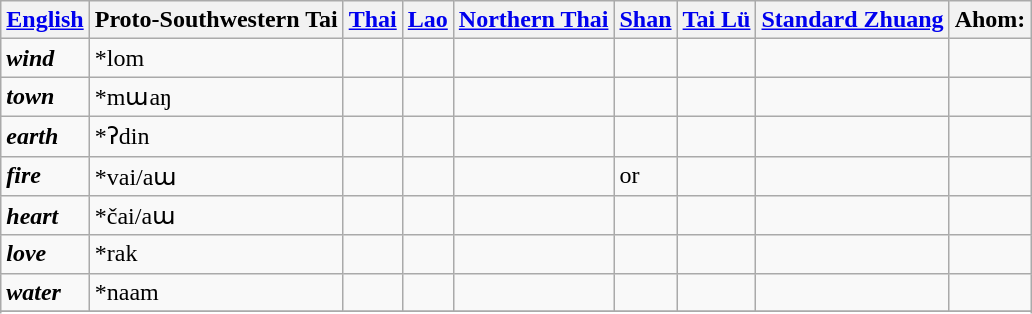<table class="wikitable" line-height:1.25em;">
<tr>
<th><a href='#'>English</a></th>
<th>Proto-Southwestern Tai</th>
<th><a href='#'>Thai</a></th>
<th><a href='#'>Lao</a></th>
<th><a href='#'>Northern Thai</a></th>
<th><a href='#'>Shan</a></th>
<th><a href='#'>Tai Lü</a></th>
<th><a href='#'>Standard Zhuang</a></th>
<th>Ahom:</th>
</tr>
<tr>
<td><strong><em>wind</em></strong></td>
<td>*lom</td>
<td></td>
<td></td>
<td></td>
<td></td>
<td></td>
<td></td>
<td></td>
</tr>
<tr>
<td><strong><em>town</em></strong></td>
<td>*mɯaŋ</td>
<td></td>
<td></td>
<td></td>
<td></td>
<td></td>
<td></td>
<td></td>
</tr>
<tr>
<td><strong><em>earth</em></strong></td>
<td>*ʔdin</td>
<td></td>
<td></td>
<td></td>
<td></td>
<td></td>
<td></td>
<td></td>
</tr>
<tr>
<td><strong><em>fire</em></strong></td>
<td>*vai/aɯ</td>
<td></td>
<td></td>
<td></td>
<td> or </td>
<td></td>
<td></td>
<td></td>
</tr>
<tr>
<td><strong><em>heart</em></strong></td>
<td>*čai/aɯ</td>
<td></td>
<td></td>
<td></td>
<td></td>
<td></td>
<td></td>
<td></td>
</tr>
<tr>
<td><strong><em>love</em></strong></td>
<td>*rak</td>
<td></td>
<td></td>
<td></td>
<td></td>
<td></td>
<td></td>
<td></td>
</tr>
<tr>
<td><strong><em>water</em></strong></td>
<td>*naam</td>
<td></td>
<td></td>
<td></td>
<td></td>
<td></td>
<td></td>
<td></td>
</tr>
<tr>
</tr>
<tr>
</tr>
<tr>
</tr>
</table>
